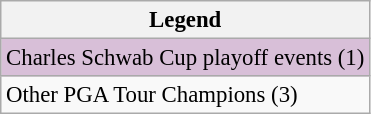<table class="wikitable" style="font-size:95%;">
<tr>
<th>Legend</th>
</tr>
<tr style="background:thistle">
<td>Charles Schwab Cup playoff events (1)</td>
</tr>
<tr>
<td>Other PGA Tour Champions (3)</td>
</tr>
</table>
